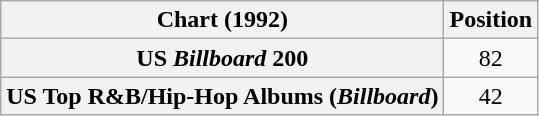<table class="wikitable sortable plainrowheaders">
<tr>
<th>Chart (1992)</th>
<th>Position</th>
</tr>
<tr>
<th scope="row">US <em>Billboard</em> 200</th>
<td style="text-align:center">82</td>
</tr>
<tr>
<th scope="row">US Top R&B/Hip-Hop Albums (<em>Billboard</em>)</th>
<td style="text-align:center">42</td>
</tr>
</table>
